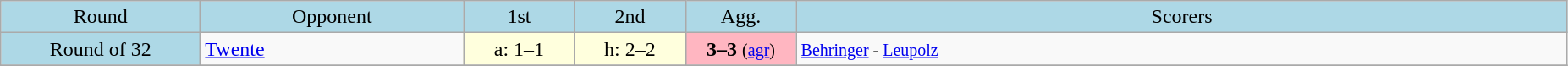<table class="wikitable" style="text-align:center">
<tr bgcolor=lightblue>
<td width=150px>Round</td>
<td width=200px>Opponent</td>
<td width=80px>1st</td>
<td width=80px>2nd</td>
<td width=80px>Agg.</td>
<td width=600px>Scorers</td>
</tr>
<tr>
<td bgcolor=lightblue>Round of 32</td>
<td align=left> <a href='#'>Twente</a></td>
<td bgcolor="#ffffdd">a: 1–1</td>
<td bgcolor="#ffffdd">h: 2–2</td>
<td bgcolor=lightpink><strong>3–3</strong> <small>(<a href='#'>agr</a>)</small></td>
<td align=left><small><a href='#'>Behringer</a> - <a href='#'>Leupolz</a></small></td>
</tr>
<tr>
</tr>
</table>
